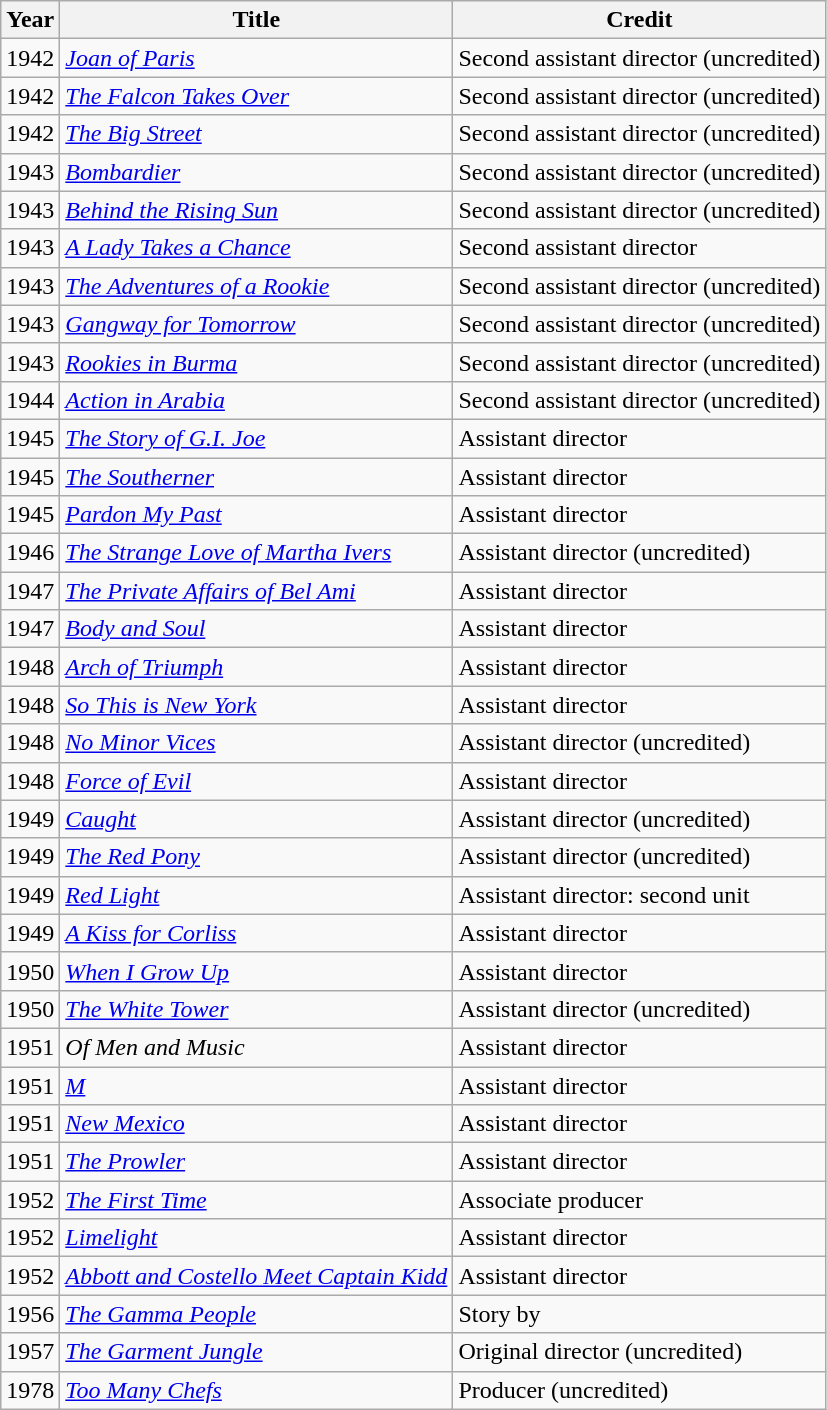<table class="wikitable">
<tr>
<th>Year</th>
<th>Title</th>
<th>Credit</th>
</tr>
<tr>
<td>1942</td>
<td><em><a href='#'>Joan of Paris</a></em></td>
<td>Second assistant director (uncredited)</td>
</tr>
<tr>
<td>1942</td>
<td><em><a href='#'>The Falcon Takes Over</a></em></td>
<td>Second assistant director (uncredited)</td>
</tr>
<tr>
<td>1942</td>
<td><em><a href='#'>The Big Street</a></em></td>
<td>Second assistant director (uncredited)</td>
</tr>
<tr>
<td>1943</td>
<td><em><a href='#'>Bombardier</a></em></td>
<td>Second assistant director (uncredited)</td>
</tr>
<tr>
<td>1943</td>
<td><em><a href='#'>Behind the Rising Sun</a></em></td>
<td>Second assistant director (uncredited)</td>
</tr>
<tr>
<td>1943</td>
<td><em><a href='#'>A Lady Takes a Chance</a></em></td>
<td>Second assistant director</td>
</tr>
<tr>
<td>1943</td>
<td><em><a href='#'>The Adventures of a Rookie</a></em></td>
<td>Second assistant director (uncredited)</td>
</tr>
<tr>
<td>1943</td>
<td><em><a href='#'>Gangway for Tomorrow</a></em></td>
<td>Second assistant director (uncredited)</td>
</tr>
<tr>
<td>1943</td>
<td><em><a href='#'>Rookies in Burma</a></em></td>
<td>Second assistant director (uncredited)</td>
</tr>
<tr>
<td>1944</td>
<td><em><a href='#'>Action in Arabia</a></em></td>
<td>Second assistant director (uncredited)</td>
</tr>
<tr>
<td>1945</td>
<td><em><a href='#'>The Story of G.I. Joe</a></em></td>
<td>Assistant director</td>
</tr>
<tr>
<td>1945</td>
<td><em><a href='#'>The Southerner</a></em></td>
<td>Assistant director</td>
</tr>
<tr>
<td>1945</td>
<td><em><a href='#'>Pardon My Past</a></em></td>
<td>Assistant director</td>
</tr>
<tr>
<td>1946</td>
<td><em><a href='#'>The Strange Love of Martha Ivers</a></em></td>
<td>Assistant director (uncredited)</td>
</tr>
<tr>
<td>1947</td>
<td><em><a href='#'>The Private Affairs of Bel Ami</a></em></td>
<td>Assistant director</td>
</tr>
<tr>
<td>1947</td>
<td><em><a href='#'>Body and Soul</a></em></td>
<td>Assistant director</td>
</tr>
<tr>
<td>1948</td>
<td><em><a href='#'>Arch of Triumph</a></em></td>
<td>Assistant director</td>
</tr>
<tr>
<td>1948</td>
<td><em><a href='#'>So This is New York</a></em></td>
<td>Assistant director</td>
</tr>
<tr>
<td>1948</td>
<td><em><a href='#'>No Minor Vices</a></em></td>
<td>Assistant director (uncredited)</td>
</tr>
<tr>
<td>1948</td>
<td><em><a href='#'>Force of Evil</a></em></td>
<td>Assistant director</td>
</tr>
<tr>
<td>1949</td>
<td><em><a href='#'>Caught</a></em></td>
<td>Assistant director (uncredited)</td>
</tr>
<tr>
<td>1949</td>
<td><em><a href='#'>The Red Pony</a></em></td>
<td>Assistant director (uncredited)</td>
</tr>
<tr>
<td>1949</td>
<td><em><a href='#'>Red Light</a></em></td>
<td>Assistant director: second unit</td>
</tr>
<tr>
<td>1949</td>
<td><em><a href='#'>A Kiss for Corliss</a></em></td>
<td>Assistant director</td>
</tr>
<tr>
<td>1950</td>
<td><em><a href='#'>When I Grow Up</a></em></td>
<td>Assistant director</td>
</tr>
<tr>
<td>1950</td>
<td><em><a href='#'>The White Tower</a></em></td>
<td>Assistant director (uncredited)</td>
</tr>
<tr>
<td>1951</td>
<td><em>Of Men and Music</em></td>
<td>Assistant director</td>
</tr>
<tr>
<td>1951</td>
<td><em><a href='#'>M</a></em></td>
<td>Assistant director</td>
</tr>
<tr>
<td>1951</td>
<td><em><a href='#'>New Mexico</a></em></td>
<td>Assistant director</td>
</tr>
<tr>
<td>1951</td>
<td><em><a href='#'>The Prowler</a></em></td>
<td>Assistant director</td>
</tr>
<tr>
<td>1952</td>
<td><em><a href='#'>The First Time</a></em></td>
<td>Associate producer</td>
</tr>
<tr>
<td>1952</td>
<td><em><a href='#'>Limelight</a></em></td>
<td>Assistant director</td>
</tr>
<tr>
<td>1952</td>
<td><em><a href='#'>Abbott and Costello Meet Captain Kidd</a></em></td>
<td>Assistant director</td>
</tr>
<tr>
<td>1956</td>
<td><em><a href='#'>The Gamma People</a></em></td>
<td>Story by</td>
</tr>
<tr>
<td>1957</td>
<td><em><a href='#'>The Garment Jungle</a></em></td>
<td>Original director (uncredited)</td>
</tr>
<tr>
<td>1978</td>
<td><em><a href='#'>Too Many Chefs</a></em></td>
<td>Producer (uncredited)</td>
</tr>
</table>
